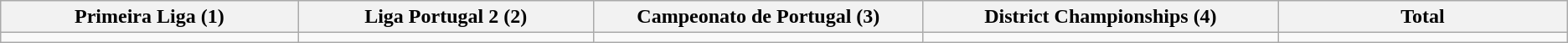<table class="wikitable">
<tr>
<th width="5%">Primeira Liga (1)</th>
<th width="5%">Liga Portugal 2 (2)</th>
<th width="5%">Campeonato de Portugal (3)</th>
<th width="5%">District Championships (4)</th>
<th width="5%">Total</th>
</tr>
<tr>
<td></td>
<td></td>
<td></td>
<td></td>
<td></td>
</tr>
</table>
